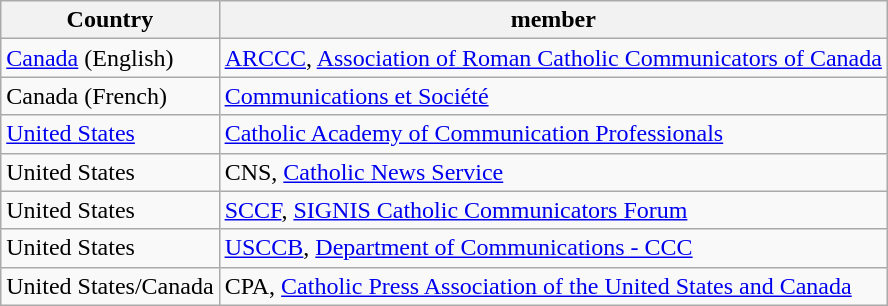<table class="wikitable">
<tr>
<th>Country</th>
<th>member</th>
</tr>
<tr>
<td><a href='#'>Canada</a> (English)</td>
<td><a href='#'>ARCCC</a>, <a href='#'>Association of Roman Catholic Communicators of Canada</a></td>
</tr>
<tr>
<td>Canada (French)</td>
<td><a href='#'>Communications et Société</a></td>
</tr>
<tr>
<td><a href='#'>United States</a></td>
<td><a href='#'>Catholic Academy of Communication Professionals</a></td>
</tr>
<tr>
<td>United States</td>
<td>CNS, <a href='#'>Catholic News Service</a></td>
</tr>
<tr>
<td>United States</td>
<td><a href='#'>SCCF</a>, <a href='#'>SIGNIS Catholic Communicators Forum</a></td>
</tr>
<tr>
<td>United States</td>
<td><a href='#'>USCCB</a>, <a href='#'>Department of Communications - CCC</a></td>
</tr>
<tr>
<td>United States/Canada</td>
<td>CPA, <a href='#'>Catholic Press Association of the United States and Canada</a></td>
</tr>
</table>
